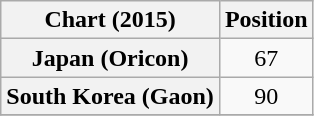<table class="wikitable plainrowheaders" style="text-align:center;">
<tr>
<th scope="col">Chart (2015)</th>
<th scope="col">Position</th>
</tr>
<tr>
<th scope="row">Japan (Oricon)<br></th>
<td>67</td>
</tr>
<tr>
<th scope="row">South Korea (Gaon)</th>
<td>90</td>
</tr>
<tr>
</tr>
</table>
